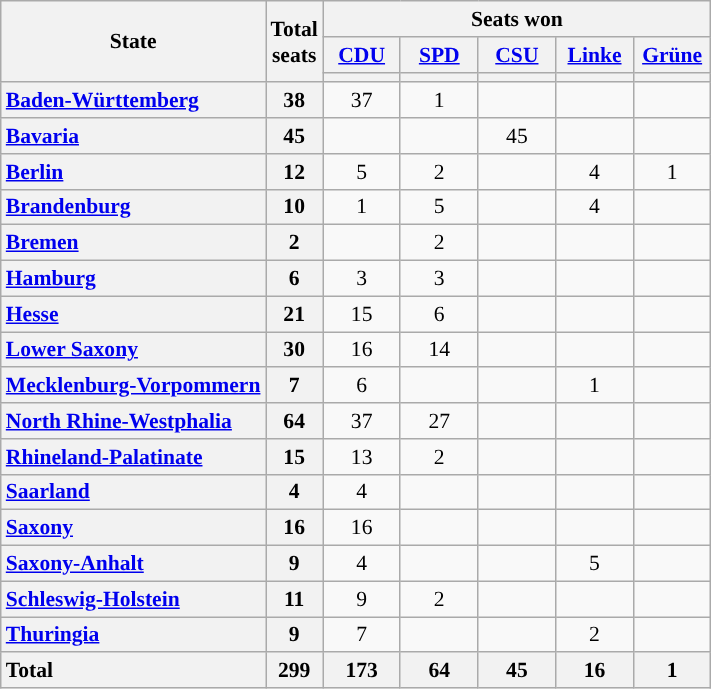<table class="wikitable" style="text-align:center; font-size: 0.9em;">
<tr>
<th rowspan="3">State</th>
<th rowspan="3">Total<br>seats</th>
<th colspan="5">Seats won</th>
</tr>
<tr>
<th class="unsortable" style="width:45px;"><a href='#'>CDU</a></th>
<th class="unsortable" style="width:45px;"><a href='#'>SPD</a></th>
<th class="unsortable" style="width:45px;"><a href='#'>CSU</a></th>
<th class="unsortable" style="width:45px;"><a href='#'>Linke</a></th>
<th class="unsortable" style="width:45px;"><a href='#'>Grüne</a></th>
</tr>
<tr>
<th style="background:"></th>
<th style="background:"></th>
<th style="background:"></th>
<th style="background:"></th>
<th style="background:"></th>
</tr>
<tr>
<th style="text-align: left;"><a href='#'>Baden-Württemberg</a></th>
<th>38</th>
<td>37</td>
<td>1</td>
<td></td>
<td></td>
<td></td>
</tr>
<tr>
<th style="text-align: left;"><a href='#'>Bavaria</a></th>
<th>45</th>
<td></td>
<td></td>
<td>45</td>
<td></td>
<td></td>
</tr>
<tr>
<th style="text-align: left;"><a href='#'>Berlin</a></th>
<th>12</th>
<td>5</td>
<td>2</td>
<td></td>
<td>4</td>
<td>1</td>
</tr>
<tr>
<th style="text-align: left;"><a href='#'>Brandenburg</a></th>
<th>10</th>
<td>1</td>
<td>5</td>
<td></td>
<td>4</td>
<td></td>
</tr>
<tr>
<th style="text-align: left;"><a href='#'>Bremen</a></th>
<th>2</th>
<td></td>
<td>2</td>
<td></td>
<td></td>
<td></td>
</tr>
<tr>
<th style="text-align: left;"><a href='#'>Hamburg</a></th>
<th>6</th>
<td>3</td>
<td>3</td>
<td></td>
<td></td>
<td></td>
</tr>
<tr>
<th style="text-align: left;"><a href='#'>Hesse</a></th>
<th>21</th>
<td>15</td>
<td>6</td>
<td></td>
<td></td>
<td></td>
</tr>
<tr>
<th style="text-align: left;"><a href='#'>Lower Saxony</a></th>
<th>30</th>
<td>16</td>
<td>14</td>
<td></td>
<td></td>
<td></td>
</tr>
<tr>
<th style="text-align: left;"><a href='#'>Mecklenburg-Vorpommern</a></th>
<th>7</th>
<td>6</td>
<td></td>
<td></td>
<td>1</td>
<td></td>
</tr>
<tr>
<th style="text-align: left;"><a href='#'>North Rhine-Westphalia</a></th>
<th>64</th>
<td>37</td>
<td>27</td>
<td></td>
<td></td>
<td></td>
</tr>
<tr>
<th style="text-align: left;"><a href='#'>Rhineland-Palatinate</a></th>
<th>15</th>
<td>13</td>
<td>2</td>
<td></td>
<td></td>
<td></td>
</tr>
<tr>
<th style="text-align: left;"><a href='#'>Saarland</a></th>
<th>4</th>
<td>4</td>
<td></td>
<td></td>
<td></td>
<td></td>
</tr>
<tr>
<th style="text-align: left;"><a href='#'>Saxony</a></th>
<th>16</th>
<td>16</td>
<td></td>
<td></td>
<td></td>
<td></td>
</tr>
<tr>
<th style="text-align: left;"><a href='#'>Saxony-Anhalt</a></th>
<th>9</th>
<td>4</td>
<td></td>
<td></td>
<td>5</td>
<td></td>
</tr>
<tr>
<th style="text-align: left;"><a href='#'>Schleswig-Holstein</a></th>
<th>11</th>
<td>9</td>
<td>2</td>
<td></td>
<td></td>
<td></td>
</tr>
<tr>
<th style="text-align: left;"><a href='#'>Thuringia</a></th>
<th>9</th>
<td>7</td>
<td></td>
<td></td>
<td>2</td>
<td></td>
</tr>
<tr class="sortbottom">
<th style="text-align: left;">Total</th>
<th>299</th>
<th>173</th>
<th>64</th>
<th>45</th>
<th>16</th>
<th>1</th>
</tr>
</table>
